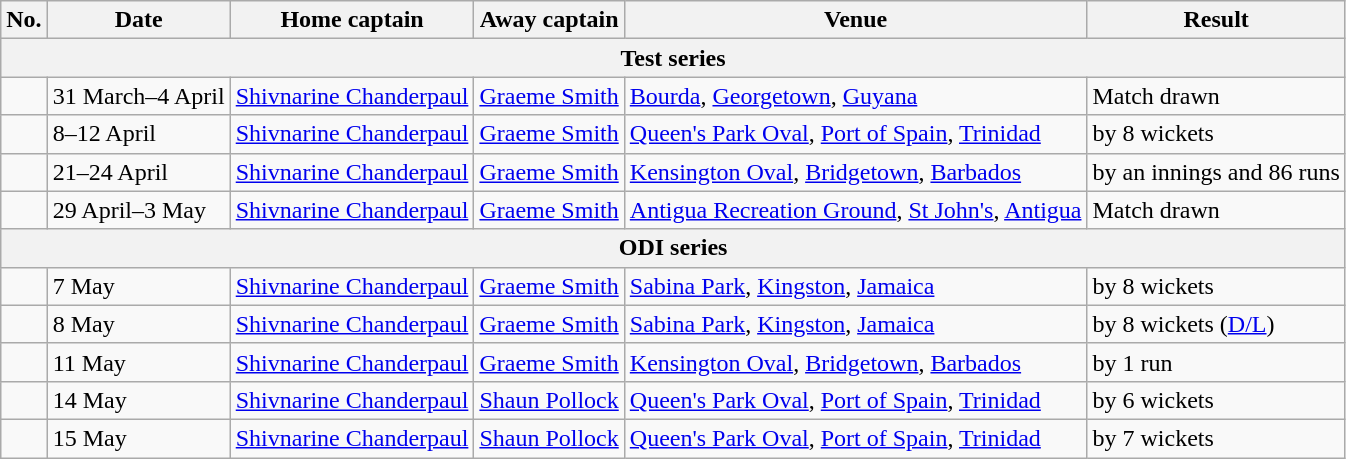<table class="wikitable">
<tr>
<th>No.</th>
<th>Date</th>
<th>Home captain</th>
<th>Away captain</th>
<th>Venue</th>
<th>Result</th>
</tr>
<tr>
<th colspan="6">Test series</th>
</tr>
<tr>
<td></td>
<td>31 March–4 April</td>
<td><a href='#'>Shivnarine Chanderpaul</a></td>
<td><a href='#'>Graeme Smith</a></td>
<td><a href='#'>Bourda</a>, <a href='#'>Georgetown</a>, <a href='#'>Guyana</a></td>
<td>Match drawn</td>
</tr>
<tr>
<td></td>
<td>8–12 April</td>
<td><a href='#'>Shivnarine Chanderpaul</a></td>
<td><a href='#'>Graeme Smith</a></td>
<td><a href='#'>Queen's Park Oval</a>, <a href='#'>Port of Spain</a>, <a href='#'>Trinidad</a></td>
<td> by 8 wickets</td>
</tr>
<tr>
<td></td>
<td>21–24 April</td>
<td><a href='#'>Shivnarine Chanderpaul</a></td>
<td><a href='#'>Graeme Smith</a></td>
<td><a href='#'>Kensington Oval</a>, <a href='#'>Bridgetown</a>, <a href='#'>Barbados</a></td>
<td> by an innings and 86 runs</td>
</tr>
<tr>
<td></td>
<td>29 April–3 May</td>
<td><a href='#'>Shivnarine Chanderpaul</a></td>
<td><a href='#'>Graeme Smith</a></td>
<td><a href='#'>Antigua Recreation Ground</a>, <a href='#'>St John's</a>, <a href='#'>Antigua</a></td>
<td>Match drawn</td>
</tr>
<tr>
<th colspan="6">ODI series</th>
</tr>
<tr>
<td></td>
<td>7 May</td>
<td><a href='#'>Shivnarine Chanderpaul</a></td>
<td><a href='#'>Graeme Smith</a></td>
<td><a href='#'>Sabina Park</a>, <a href='#'>Kingston</a>, <a href='#'>Jamaica</a></td>
<td> by 8 wickets</td>
</tr>
<tr>
<td></td>
<td>8 May</td>
<td><a href='#'>Shivnarine Chanderpaul</a></td>
<td><a href='#'>Graeme Smith</a></td>
<td><a href='#'>Sabina Park</a>, <a href='#'>Kingston</a>, <a href='#'>Jamaica</a></td>
<td> by 8 wickets (<a href='#'>D/L</a>)</td>
</tr>
<tr>
<td></td>
<td>11 May</td>
<td><a href='#'>Shivnarine Chanderpaul</a></td>
<td><a href='#'>Graeme Smith</a></td>
<td><a href='#'>Kensington Oval</a>, <a href='#'>Bridgetown</a>, <a href='#'>Barbados</a></td>
<td> by 1 run</td>
</tr>
<tr>
<td></td>
<td>14 May</td>
<td><a href='#'>Shivnarine Chanderpaul</a></td>
<td><a href='#'>Shaun Pollock</a></td>
<td><a href='#'>Queen's Park Oval</a>, <a href='#'>Port of Spain</a>, <a href='#'>Trinidad</a></td>
<td> by 6 wickets</td>
</tr>
<tr>
<td></td>
<td>15 May</td>
<td><a href='#'>Shivnarine Chanderpaul</a></td>
<td><a href='#'>Shaun Pollock</a></td>
<td><a href='#'>Queen's Park Oval</a>, <a href='#'>Port of Spain</a>, <a href='#'>Trinidad</a></td>
<td> by 7 wickets</td>
</tr>
</table>
